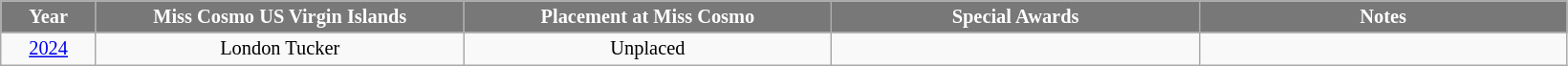<table class="wikitable " style="font-size: 85%; text-align:center">
<tr>
<th width="60" style="background-color:#787878;color:#FFFFFF;">Year</th>
<th width="250" style="background-color:#787878;color:#FFFFFF;">Miss Cosmo US Virgin Islands</th>
<th width="250" style="background-color:#787878;color:#FFFFFF;">Placement at Miss Cosmo</th>
<th width="250" style="background-color:#787878;color:#FFFFFF;">Special Awards</th>
<th width="250" style="background-color:#787878;color:#FFFFFF;">Notes</th>
</tr>
<tr>
<td><a href='#'>2024</a></td>
<td>London Tucker</td>
<td>Unplaced</td>
<td></td>
<td></td>
</tr>
</table>
